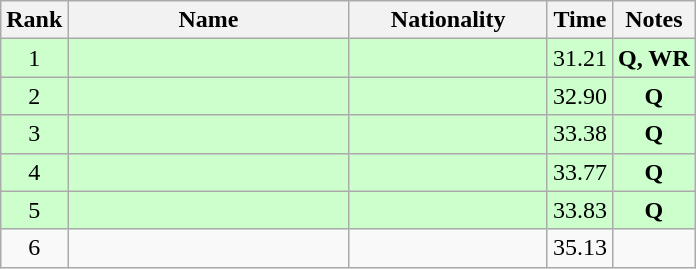<table class="wikitable sortable" style="text-align:center">
<tr>
<th>Rank</th>
<th style="width:180px">Name</th>
<th style="width:125px">Nationality</th>
<th>Time</th>
<th>Notes</th>
</tr>
<tr style="background:#cfc;">
<td>1</td>
<td style="text-align:left;"></td>
<td style="text-align:left;"></td>
<td>31.21</td>
<td><strong>Q, WR</strong></td>
</tr>
<tr style="background:#cfc;">
<td>2</td>
<td style="text-align:left;"></td>
<td style="text-align:left;"></td>
<td>32.90</td>
<td><strong>Q</strong></td>
</tr>
<tr style="background:#cfc;">
<td>3</td>
<td style="text-align:left;"></td>
<td style="text-align:left;"></td>
<td>33.38</td>
<td><strong>Q</strong></td>
</tr>
<tr style="background:#cfc;">
<td>4</td>
<td style="text-align:left;"></td>
<td style="text-align:left;"></td>
<td>33.77</td>
<td><strong>Q</strong></td>
</tr>
<tr style="background:#cfc;">
<td>5</td>
<td style="text-align:left;"></td>
<td style="text-align:left;"></td>
<td>33.83</td>
<td><strong>Q</strong></td>
</tr>
<tr>
<td>6</td>
<td style="text-align:left;"></td>
<td style="text-align:left;"></td>
<td>35.13</td>
<td></td>
</tr>
</table>
